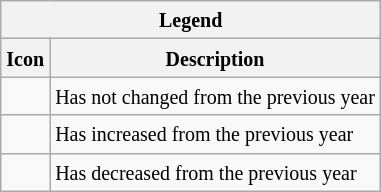<table class="wikitable">
<tr>
<th colspan="2"><small>Legend</small></th>
</tr>
<tr>
<th><small> Icon</small></th>
<th><small> Description</small></th>
</tr>
<tr>
<td></td>
<td><small>Has not changed from the previous year</small></td>
</tr>
<tr>
<td></td>
<td><small>Has increased from the previous year</small></td>
</tr>
<tr>
<td></td>
<td><small>Has decreased from the previous year</small></td>
</tr>
</table>
